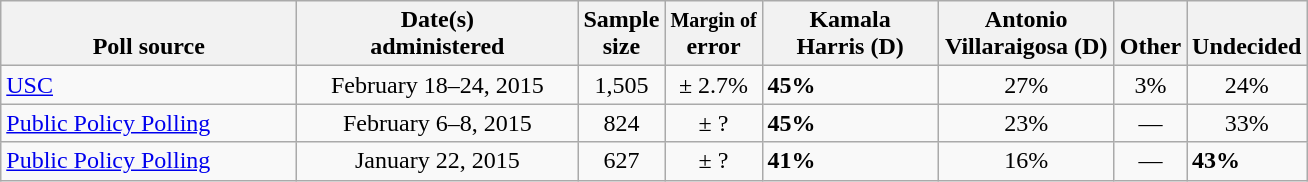<table class="wikitable">
<tr valign= bottom>
<th style="width:190px;">Poll source</th>
<th style="width:180px;">Date(s)<br>administered</th>
<th class=small>Sample<br>size</th>
<th class=small><small>Margin of</small><br>error</th>
<th style="width:110px;">Kamala<br>Harris (D)</th>
<th style="width:110px;">Antonio<br>Villaraigosa (D)</th>
<th>Other</th>
<th>Undecided</th>
</tr>
<tr>
<td><a href='#'>USC</a></td>
<td align=center>February 18–24, 2015</td>
<td align=center>1,505</td>
<td align=center>± 2.7%</td>
<td><strong>45%</strong></td>
<td align=center>27%</td>
<td align=center>3%</td>
<td align=center>24%</td>
</tr>
<tr>
<td><a href='#'>Public Policy Polling</a></td>
<td align=center>February 6–8, 2015</td>
<td align=center>824</td>
<td align=center>± ?</td>
<td><strong>45%</strong></td>
<td align=center>23%</td>
<td align=center>—</td>
<td align=center>33%</td>
</tr>
<tr>
<td><a href='#'>Public Policy Polling</a></td>
<td align=center>January 22, 2015</td>
<td align=center>627</td>
<td align=center>± ?</td>
<td><strong>41%</strong></td>
<td align=center>16%</td>
<td align=center>—</td>
<td><strong>43%</strong></td>
</tr>
</table>
